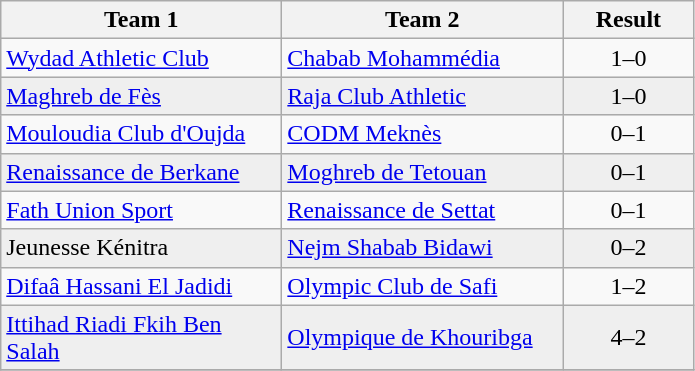<table class="wikitable">
<tr>
<th width="180">Team 1</th>
<th width="180">Team 2</th>
<th width="80">Result</th>
</tr>
<tr>
<td><a href='#'>Wydad Athletic Club</a></td>
<td><a href='#'>Chabab Mohammédia</a></td>
<td align="center">1–0</td>
</tr>
<tr style="background:#EFEFEF">
<td><a href='#'>Maghreb de Fès</a></td>
<td><a href='#'>Raja Club Athletic</a></td>
<td align="center">1–0</td>
</tr>
<tr>
<td><a href='#'>Mouloudia Club d'Oujda</a></td>
<td><a href='#'>CODM Meknès</a></td>
<td align="center">0–1</td>
</tr>
<tr style="background:#EFEFEF">
<td><a href='#'>Renaissance de Berkane</a></td>
<td><a href='#'>Moghreb de Tetouan</a></td>
<td align="center">0–1</td>
</tr>
<tr>
<td><a href='#'>Fath Union Sport</a></td>
<td><a href='#'>Renaissance de Settat</a></td>
<td align="center">0–1</td>
</tr>
<tr style="background:#EFEFEF">
<td>Jeunesse Kénitra</td>
<td><a href='#'>Nejm Shabab Bidawi</a></td>
<td align="center">0–2</td>
</tr>
<tr>
<td><a href='#'>Difaâ Hassani El Jadidi</a></td>
<td><a href='#'>Olympic Club de Safi</a></td>
<td align="center">1–2</td>
</tr>
<tr style="background:#EFEFEF">
<td><a href='#'>Ittihad Riadi Fkih Ben Salah</a></td>
<td><a href='#'>Olympique de Khouribga</a></td>
<td align="center">4–2</td>
</tr>
<tr>
</tr>
</table>
